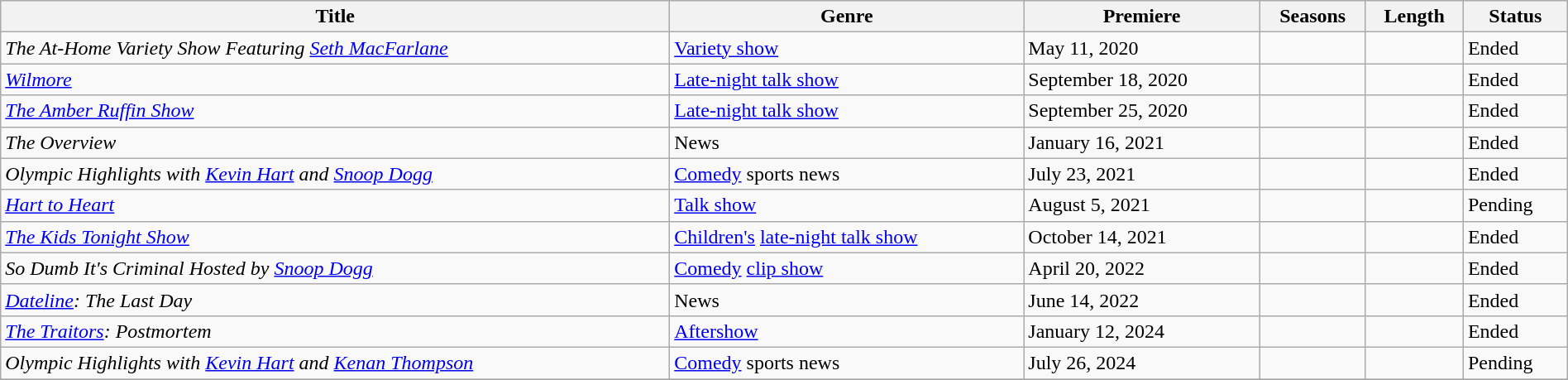<table class="wikitable sortable" style="width:100%;">
<tr>
<th>Title</th>
<th>Genre</th>
<th>Premiere</th>
<th>Seasons</th>
<th>Length</th>
<th>Status</th>
</tr>
<tr>
<td><em>The At-Home Variety Show Featuring <a href='#'>Seth MacFarlane</a></em></td>
<td><a href='#'>Variety show</a></td>
<td>May 11, 2020</td>
<td></td>
<td></td>
<td>Ended</td>
</tr>
<tr>
<td><em><a href='#'>Wilmore</a></em></td>
<td><a href='#'>Late-night talk show</a></td>
<td>September 18, 2020</td>
<td></td>
<td></td>
<td>Ended</td>
</tr>
<tr>
<td><em><a href='#'>The Amber Ruffin Show</a></em></td>
<td><a href='#'>Late-night talk show</a></td>
<td>September 25, 2020</td>
<td></td>
<td></td>
<td>Ended</td>
</tr>
<tr>
<td><em>The Overview</em></td>
<td>News</td>
<td>January 16, 2021</td>
<td></td>
<td></td>
<td>Ended</td>
</tr>
<tr>
<td><em>Olympic Highlights with <a href='#'>Kevin Hart</a> and <a href='#'>Snoop Dogg</a></em></td>
<td><a href='#'>Comedy</a> sports news</td>
<td>July 23, 2021</td>
<td></td>
<td></td>
<td>Ended</td>
</tr>
<tr>
<td><em><a href='#'>Hart to Heart</a></em></td>
<td><a href='#'>Talk show</a></td>
<td>August 5, 2021</td>
<td></td>
<td></td>
<td>Pending</td>
</tr>
<tr>
<td><em><a href='#'>The Kids Tonight Show</a></em></td>
<td><a href='#'>Children's</a> <a href='#'>late-night talk show</a></td>
<td>October 14, 2021</td>
<td></td>
<td></td>
<td>Ended</td>
</tr>
<tr>
<td><em>So Dumb It's Criminal Hosted by <a href='#'>Snoop Dogg</a></em></td>
<td><a href='#'>Comedy</a> <a href='#'>clip show</a></td>
<td>April 20, 2022</td>
<td></td>
<td></td>
<td>Ended</td>
</tr>
<tr>
<td><em><a href='#'>Dateline</a>: The Last Day</em></td>
<td>News</td>
<td>June 14, 2022</td>
<td></td>
<td></td>
<td>Ended</td>
</tr>
<tr>
<td><em><a href='#'>The Traitors</a>: Postmortem</em></td>
<td><a href='#'>Aftershow</a></td>
<td>January 12, 2024</td>
<td></td>
<td></td>
<td>Ended</td>
</tr>
<tr>
<td><em>Olympic Highlights with <a href='#'>Kevin Hart</a> and <a href='#'>Kenan Thompson</a></em></td>
<td><a href='#'>Comedy</a> sports news</td>
<td>July 26, 2024</td>
<td></td>
<td></td>
<td>Pending</td>
</tr>
<tr>
</tr>
</table>
